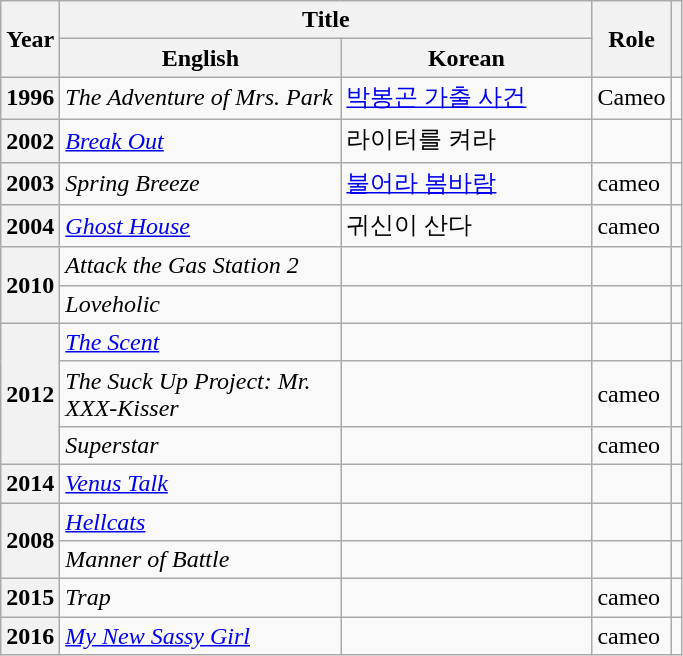<table class="wikitable plainrowheaders sortable">
<tr>
<th rowspan="2" scope="col">Year</th>
<th colspan="2" scope="col">Title</th>
<th rowspan="2">Role</th>
<th rowspan="2" scope="col" class="unsortable"></th>
</tr>
<tr>
<th width="180">English</th>
<th width="160">Korean</th>
</tr>
<tr>
<th scope="row">1996</th>
<td><em>The Adventure of Mrs. Park</em></td>
<td><a href='#'>박봉곤 가출 사건</a></td>
<td>Cameo</td>
<td></td>
</tr>
<tr>
<th scope="row">2002</th>
<td><em><a href='#'>Break Out</a></em></td>
<td>라이터를 켜라</td>
<td></td>
<td></td>
</tr>
<tr>
<th scope="row">2003</th>
<td><em>Spring Breeze</em></td>
<td><a href='#'>불어라 봄바람</a></td>
<td>cameo</td>
<td></td>
</tr>
<tr>
<th scope="row">2004</th>
<td><em><a href='#'>Ghost House</a></em></td>
<td>귀신이 산다</td>
<td>cameo</td>
<td></td>
</tr>
<tr>
<th rowspan="2" scope="row">2010</th>
<td><em>Attack the Gas Station 2</em></td>
<td></td>
<td></td>
<td></td>
</tr>
<tr>
<td><em>Loveholic</em></td>
<td></td>
<td></td>
<td></td>
</tr>
<tr>
<th scope="row" rowspan="3">2012</th>
<td><em><a href='#'>The Scent</a></em></td>
<td></td>
<td></td>
<td></td>
</tr>
<tr>
<td><em>The Suck Up Project: Mr. XXX-Kisser</em></td>
<td></td>
<td>cameo</td>
<td></td>
</tr>
<tr>
<td><em>Superstar</em></td>
<td></td>
<td>cameo</td>
<td></td>
</tr>
<tr>
<th scope="row">2014</th>
<td><em><a href='#'>Venus Talk</a></em></td>
<td></td>
<td></td>
<td></td>
</tr>
<tr>
<th scope="row" rowspan="2">2008</th>
<td><em><a href='#'>Hellcats</a></em></td>
<td></td>
<td></td>
<td></td>
</tr>
<tr>
<td><em>Manner of Battle</em></td>
<td></td>
<td></td>
<td></td>
</tr>
<tr>
<th scope="row">2015</th>
<td><em>Trap</em></td>
<td></td>
<td>cameo</td>
<td></td>
</tr>
<tr>
<th scope="row">2016</th>
<td><em><a href='#'>My New Sassy Girl</a></em></td>
<td></td>
<td>cameo</td>
<td></td>
</tr>
</table>
